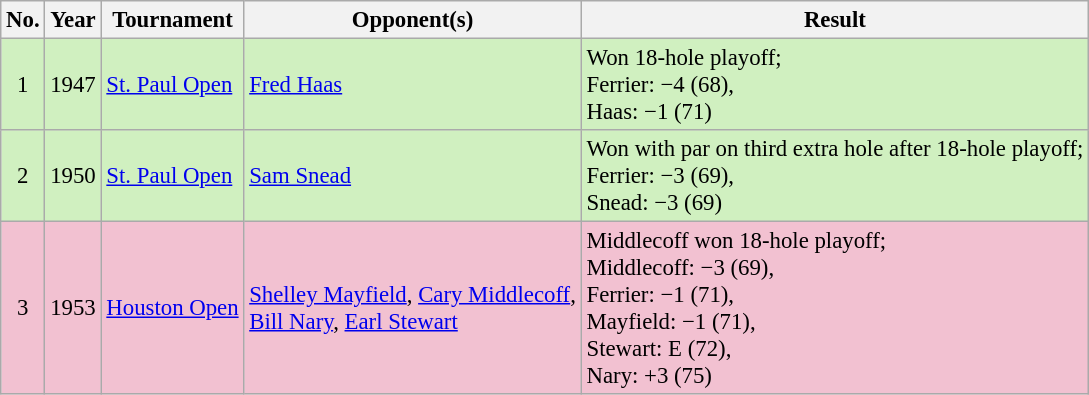<table class="wikitable" style="font-size:95%;">
<tr>
<th>No.</th>
<th>Year</th>
<th>Tournament</th>
<th>Opponent(s)</th>
<th>Result</th>
</tr>
<tr style="background:#D0F0C0;">
<td align=center>1</td>
<td>1947</td>
<td><a href='#'>St. Paul Open</a></td>
<td> <a href='#'>Fred Haas</a></td>
<td>Won 18-hole playoff;<br>Ferrier: −4 (68),<br>Haas: −1 (71)</td>
</tr>
<tr style="background:#D0F0C0;">
<td align=center>2</td>
<td>1950</td>
<td><a href='#'>St. Paul Open</a></td>
<td> <a href='#'>Sam Snead</a></td>
<td>Won with par on third extra hole after 18-hole playoff;<br>Ferrier: −3 (69),<br>Snead: −3 (69)</td>
</tr>
<tr style="background:#F2C1D1;">
<td align=center>3</td>
<td>1953</td>
<td><a href='#'>Houston Open</a></td>
<td> <a href='#'>Shelley Mayfield</a>,  <a href='#'>Cary Middlecoff</a>,<br> <a href='#'>Bill Nary</a>,  <a href='#'>Earl Stewart</a></td>
<td>Middlecoff won 18-hole playoff;<br>Middlecoff: −3 (69),<br>Ferrier: −1 (71),<br>Mayfield: −1 (71),<br>Stewart: E (72),<br>Nary: +3 (75)</td>
</tr>
</table>
